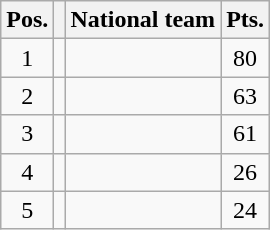<table class=wikitable>
<tr>
<th>Pos.</th>
<th></th>
<th>National team</th>
<th>Pts.</th>
</tr>
<tr align=center >
<td>1</td>
<td></td>
<td align=left></td>
<td>80</td>
</tr>
<tr align=center >
<td>2</td>
<td></td>
<td align=left></td>
<td>63</td>
</tr>
<tr align=center>
<td>3</td>
<td></td>
<td align=left></td>
<td>61</td>
</tr>
<tr align=center>
<td>4</td>
<td></td>
<td align=left></td>
<td>26</td>
</tr>
<tr align=center>
<td>5</td>
<td></td>
<td align=left></td>
<td>24</td>
</tr>
</table>
